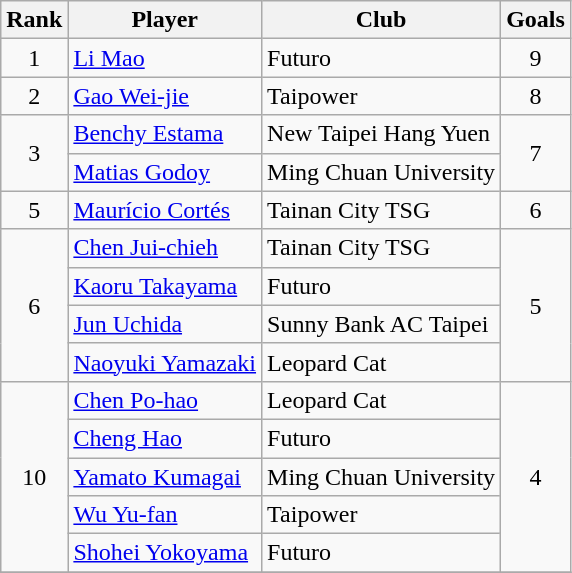<table class="wikitable" style="text-align:center">
<tr>
<th>Rank</th>
<th>Player</th>
<th>Club</th>
<th>Goals</th>
</tr>
<tr>
<td>1</td>
<td align="left"> <a href='#'>Li Mao</a></td>
<td align="left">Futuro</td>
<td>9</td>
</tr>
<tr>
<td>2</td>
<td align="left"> <a href='#'>Gao Wei-jie</a></td>
<td align="left">Taipower</td>
<td>8</td>
</tr>
<tr>
<td rowspan=2>3</td>
<td align="left"> <a href='#'>Benchy Estama</a></td>
<td align="left">New Taipei Hang Yuen</td>
<td rowspan=2>7</td>
</tr>
<tr>
<td align="left"> <a href='#'>Matias Godoy</a></td>
<td align="left">Ming Chuan University</td>
</tr>
<tr>
<td>5</td>
<td align="left"> <a href='#'>Maurício Cortés</a></td>
<td align="left">Tainan City TSG</td>
<td>6</td>
</tr>
<tr>
<td rowspan=4>6</td>
<td align="left"> <a href='#'>Chen Jui-chieh</a></td>
<td align="left">Tainan City TSG</td>
<td rowspan=4>5</td>
</tr>
<tr>
<td align="left"> <a href='#'>Kaoru Takayama</a></td>
<td align="left">Futuro</td>
</tr>
<tr>
<td align="left"> <a href='#'>Jun Uchida</a></td>
<td align="left">Sunny Bank AC Taipei</td>
</tr>
<tr>
<td align="left"> <a href='#'>Naoyuki Yamazaki</a></td>
<td align="left">Leopard Cat</td>
</tr>
<tr>
<td rowspan=5>10</td>
<td align="left"> <a href='#'>Chen Po-hao</a></td>
<td align="left">Leopard Cat</td>
<td rowspan=5>4</td>
</tr>
<tr>
<td align="left"> <a href='#'>Cheng Hao</a></td>
<td align="left">Futuro</td>
</tr>
<tr>
<td align="left"> <a href='#'>Yamato Kumagai</a></td>
<td align="left">Ming Chuan University</td>
</tr>
<tr>
<td align="left"> <a href='#'>Wu Yu-fan</a></td>
<td align="left">Taipower</td>
</tr>
<tr>
<td align="left"> <a href='#'>Shohei Yokoyama</a></td>
<td align="left">Futuro</td>
</tr>
<tr>
</tr>
</table>
